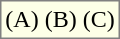<table align=center style="border: 1px solid gray; background-color: #fdffe7;">
<tr>
<td>(A) </td>
<td>(B) </td>
<td>(C) </td>
</tr>
</table>
